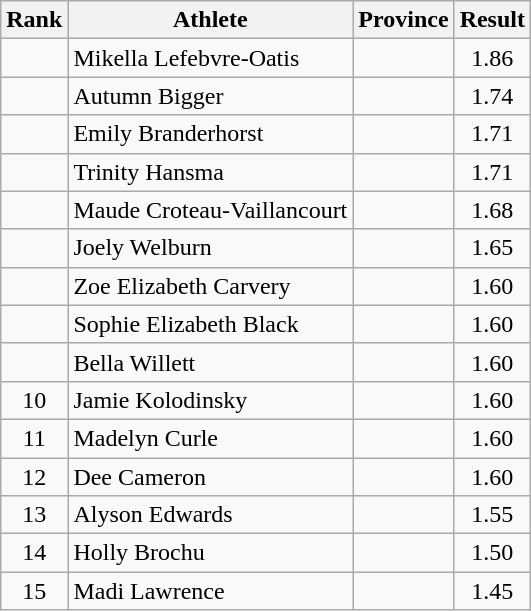<table class="wikitable sortable" style="text-align:center">
<tr>
<th>Rank</th>
<th>Athlete</th>
<th>Province</th>
<th>Result</th>
</tr>
<tr>
<td></td>
<td align=left>Mikella Lefebvre-Oatis</td>
<td align="left"></td>
<td>1.86</td>
</tr>
<tr>
<td></td>
<td align=left>Autumn Bigger</td>
<td align="left"></td>
<td>1.74</td>
</tr>
<tr>
<td></td>
<td align=left>Emily Branderhorst</td>
<td align="left"></td>
<td>1.71</td>
</tr>
<tr>
<td></td>
<td align=left>Trinity Hansma</td>
<td align="left"></td>
<td>1.71</td>
</tr>
<tr>
<td></td>
<td align=left>Maude Croteau-Vaillancourt</td>
<td align="left"></td>
<td>1.68</td>
</tr>
<tr>
<td></td>
<td align=left>Joely Welburn</td>
<td align="left"></td>
<td>1.65</td>
</tr>
<tr>
<td></td>
<td align=left>Zoe Elizabeth Carvery</td>
<td align="left"></td>
<td>1.60</td>
</tr>
<tr>
<td></td>
<td align=left>Sophie Elizabeth Black</td>
<td align="left"></td>
<td>1.60</td>
</tr>
<tr>
<td></td>
<td align=left>Bella Willett</td>
<td align="left"></td>
<td>1.60</td>
</tr>
<tr>
<td>10</td>
<td align=left>Jamie Kolodinsky</td>
<td align="left"></td>
<td>1.60</td>
</tr>
<tr>
<td>11</td>
<td align=left>Madelyn Curle</td>
<td align="left"></td>
<td>1.60</td>
</tr>
<tr>
<td>12</td>
<td align=left>Dee Cameron</td>
<td align="left"></td>
<td>1.60</td>
</tr>
<tr>
<td>13</td>
<td align=left>Alyson Edwards</td>
<td align="left"></td>
<td>1.55</td>
</tr>
<tr>
<td>14</td>
<td align=left>Holly Brochu</td>
<td align="left"></td>
<td>1.50</td>
</tr>
<tr>
<td>15</td>
<td align=left>Madi Lawrence</td>
<td align="left"></td>
<td>1.45</td>
</tr>
</table>
